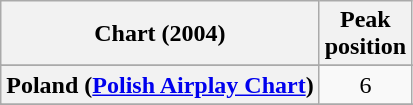<table class="wikitable sortable plainrowheaders" style="text-align:center">
<tr>
<th>Chart (2004)</th>
<th>Peak<br>position</th>
</tr>
<tr>
</tr>
<tr>
</tr>
<tr>
</tr>
<tr>
</tr>
<tr>
</tr>
<tr>
</tr>
<tr>
</tr>
<tr>
<th scope="row">Poland (<a href='#'>Polish Airplay Chart</a>)</th>
<td>6</td>
</tr>
<tr>
</tr>
<tr>
</tr>
<tr>
</tr>
<tr>
</tr>
<tr>
</tr>
</table>
